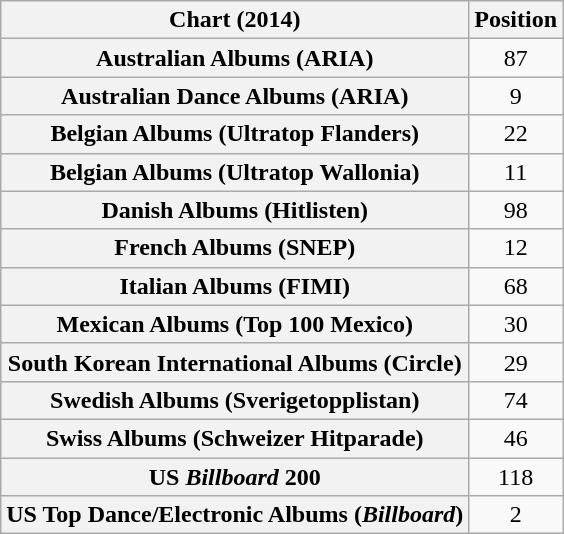<table class="wikitable sortable plainrowheaders" style="text-align:center">
<tr>
<th scope="col">Chart (2014)</th>
<th scope="col">Position</th>
</tr>
<tr>
<th scope="row">Australian Albums (ARIA)</th>
<td>87</td>
</tr>
<tr>
<th scope="row">Australian Dance Albums (ARIA)</th>
<td>9</td>
</tr>
<tr>
<th scope="row">Belgian Albums (Ultratop Flanders)</th>
<td>22</td>
</tr>
<tr>
<th scope="row">Belgian Albums (Ultratop Wallonia)</th>
<td>11</td>
</tr>
<tr>
<th scope="row">Danish Albums (Hitlisten)</th>
<td>98</td>
</tr>
<tr>
<th scope="row">French Albums (SNEP)</th>
<td>12</td>
</tr>
<tr>
<th scope="row">Italian Albums (FIMI)</th>
<td>68</td>
</tr>
<tr>
<th scope="row">Mexican Albums (Top 100 Mexico)</th>
<td>30</td>
</tr>
<tr>
<th scope="row">South Korean International Albums (Circle)</th>
<td>29</td>
</tr>
<tr>
<th scope="row">Swedish Albums (Sverigetopplistan)</th>
<td>74</td>
</tr>
<tr>
<th scope="row">Swiss Albums (Schweizer Hitparade)</th>
<td>46</td>
</tr>
<tr>
<th scope="row">US <em>Billboard</em> 200</th>
<td>118</td>
</tr>
<tr>
<th scope="row">US Top Dance/Electronic Albums (<em>Billboard</em>)</th>
<td>2</td>
</tr>
</table>
